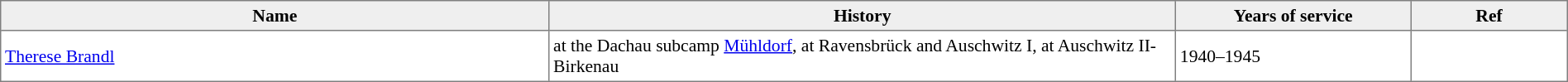<table align="center" border="1" cellpadding="3" cellspacing="0" style="font-size: 90%; border: gray solid 1px; border-collapse: collapse; text-align: middle;">
<tr>
<th bgcolor="#efefef" style="width: 35%">Name</th>
<th bgcolor="#efefef" style="width: 40%">History</th>
<th bgcolor="#efefef" style="width: 15%">Years of service</th>
<th bgcolor="#efefef" style="width: 10%">Ref</th>
</tr>
<tr>
<td><a href='#'>Therese Brandl</a></td>
<td> at the Dachau subcamp <a href='#'>Mühldorf</a>,  at Ravensbrück and Auschwitz I,  at Auschwitz II-Birkenau</td>
<td>1940–1945</td>
<td></td>
</tr>
</table>
